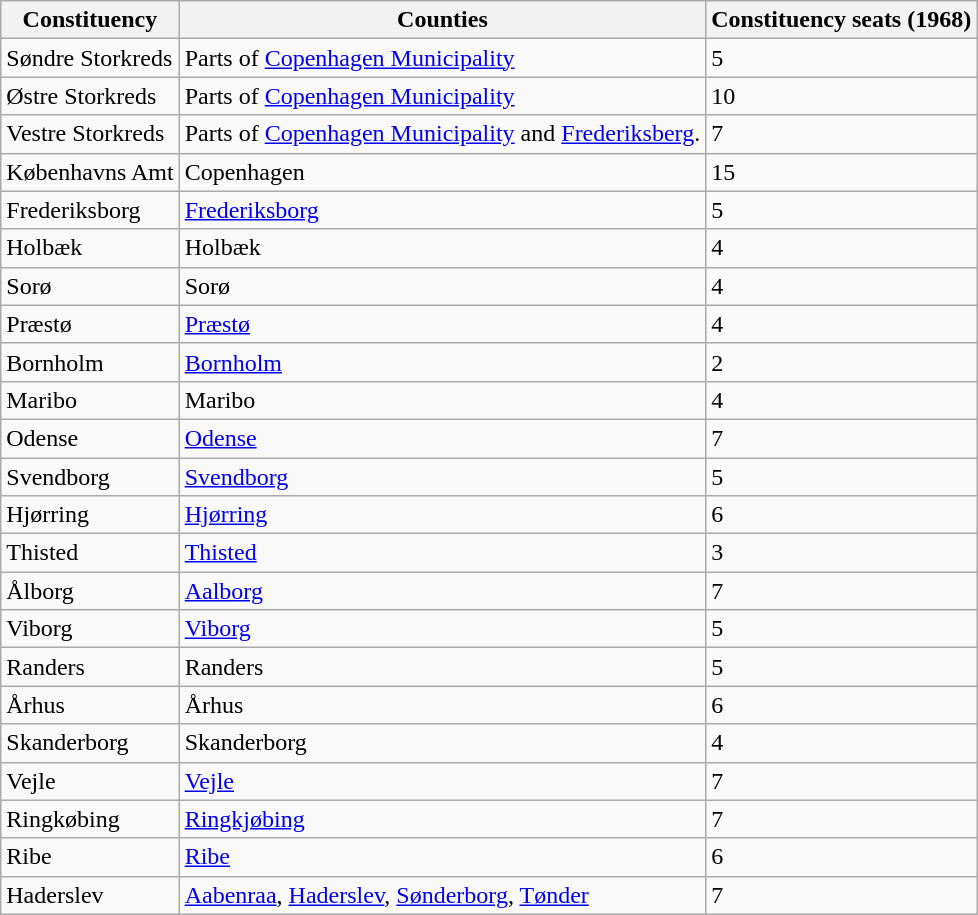<table class="wikitable">
<tr>
<th>Constituency</th>
<th>Counties</th>
<th>Constituency seats (1968)</th>
</tr>
<tr>
<td>Søndre Storkreds</td>
<td>Parts of <a href='#'>Copenhagen Municipality</a></td>
<td>5</td>
</tr>
<tr>
<td>Østre Storkreds</td>
<td>Parts of <a href='#'>Copenhagen Municipality</a></td>
<td>10</td>
</tr>
<tr>
<td>Vestre Storkreds</td>
<td>Parts of <a href='#'>Copenhagen Municipality</a> and <a href='#'>Frederiksberg</a>.</td>
<td>7</td>
</tr>
<tr>
<td>Københavns Amt</td>
<td>Copenhagen</td>
<td>15</td>
</tr>
<tr>
<td>Frederiksborg</td>
<td><a href='#'>Frederiksborg</a></td>
<td>5</td>
</tr>
<tr>
<td>Holbæk</td>
<td>Holbæk</td>
<td>4</td>
</tr>
<tr>
<td>Sorø</td>
<td>Sorø</td>
<td>4</td>
</tr>
<tr>
<td>Præstø</td>
<td><a href='#'>Præstø</a></td>
<td>4</td>
</tr>
<tr>
<td>Bornholm</td>
<td><a href='#'>Bornholm</a></td>
<td>2</td>
</tr>
<tr>
<td>Maribo</td>
<td>Maribo</td>
<td>4</td>
</tr>
<tr>
<td>Odense</td>
<td><a href='#'>Odense</a></td>
<td>7</td>
</tr>
<tr>
<td>Svendborg</td>
<td><a href='#'>Svendborg</a></td>
<td>5</td>
</tr>
<tr>
<td>Hjørring</td>
<td><a href='#'>Hjørring</a></td>
<td>6</td>
</tr>
<tr>
<td>Thisted</td>
<td><a href='#'>Thisted</a></td>
<td>3</td>
</tr>
<tr>
<td>Ålborg</td>
<td><a href='#'>Aalborg</a></td>
<td>7</td>
</tr>
<tr>
<td>Viborg</td>
<td><a href='#'>Viborg</a></td>
<td>5</td>
</tr>
<tr>
<td>Randers</td>
<td>Randers</td>
<td>5</td>
</tr>
<tr>
<td>Århus</td>
<td>Århus</td>
<td>6</td>
</tr>
<tr>
<td>Skanderborg</td>
<td>Skanderborg</td>
<td>4</td>
</tr>
<tr>
<td>Vejle</td>
<td><a href='#'>Vejle</a></td>
<td>7</td>
</tr>
<tr>
<td>Ringkøbing</td>
<td><a href='#'>Ringkjøbing</a></td>
<td>7</td>
</tr>
<tr>
<td>Ribe</td>
<td><a href='#'>Ribe</a></td>
<td>6</td>
</tr>
<tr>
<td>Haderslev</td>
<td><a href='#'>Aabenraa</a>, <a href='#'>Haderslev</a>, <a href='#'>Sønderborg</a>, <a href='#'>Tønder</a></td>
<td>7</td>
</tr>
</table>
